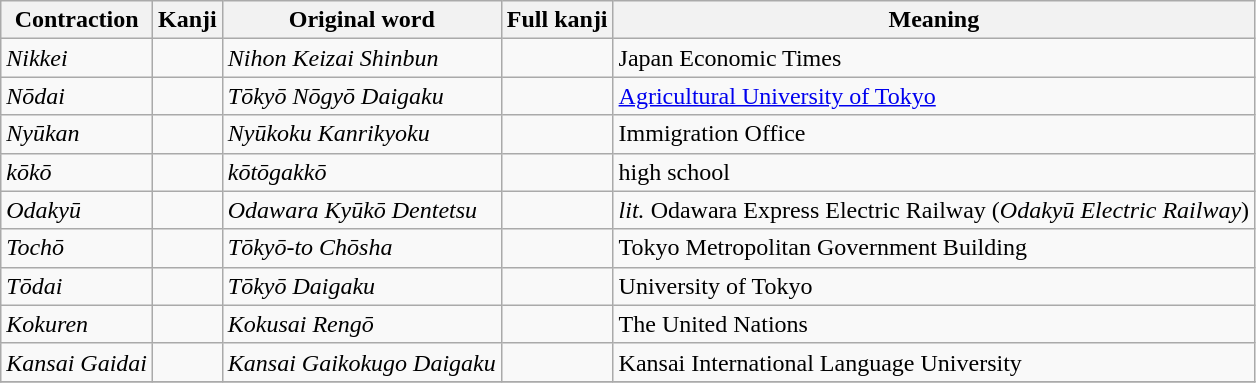<table class="wikitable" |>
<tr>
<th>Contraction</th>
<th>Kanji</th>
<th>Original word</th>
<th>Full kanji</th>
<th>Meaning</th>
</tr>
<tr>
<td><em>Nikkei</em></td>
<td></td>
<td><em>Nihon Keizai Shinbun</em></td>
<td></td>
<td>Japan Economic Times</td>
</tr>
<tr>
<td><em>Nōdai</em></td>
<td></td>
<td><em>Tōkyō Nōgyō Daigaku</em></td>
<td></td>
<td><a href='#'>Agricultural University of Tokyo</a></td>
</tr>
<tr>
<td><em>Nyūkan</em></td>
<td></td>
<td><em>Nyūkoku Kanrikyoku</em></td>
<td></td>
<td>Immigration Office</td>
</tr>
<tr>
<td><em>kōkō</em></td>
<td></td>
<td><em>kōtōgakkō</em></td>
<td></td>
<td>high school</td>
</tr>
<tr>
<td><em>Odakyū</em></td>
<td></td>
<td><em>Odawara Kyūkō Dentetsu</em></td>
<td></td>
<td><em>lit.</em> Odawara Express Electric Railway (<em>Odakyū Electric Railway</em>)</td>
</tr>
<tr>
<td><em>Tochō</em></td>
<td></td>
<td><em>Tōkyō-to Chōsha</em></td>
<td></td>
<td>Tokyo Metropolitan Government Building</td>
</tr>
<tr>
<td><em>Tōdai</em></td>
<td></td>
<td><em>Tōkyō Daigaku</em></td>
<td></td>
<td>University of Tokyo</td>
</tr>
<tr>
<td><em>Kokuren</em></td>
<td></td>
<td><em>Kokusai Rengō</em></td>
<td></td>
<td>The United Nations</td>
</tr>
<tr>
<td><em>Kansai Gaidai</em></td>
<td></td>
<td><em>Kansai Gaikokugo Daigaku</em></td>
<td></td>
<td>Kansai International Language University</td>
</tr>
<tr>
</tr>
</table>
